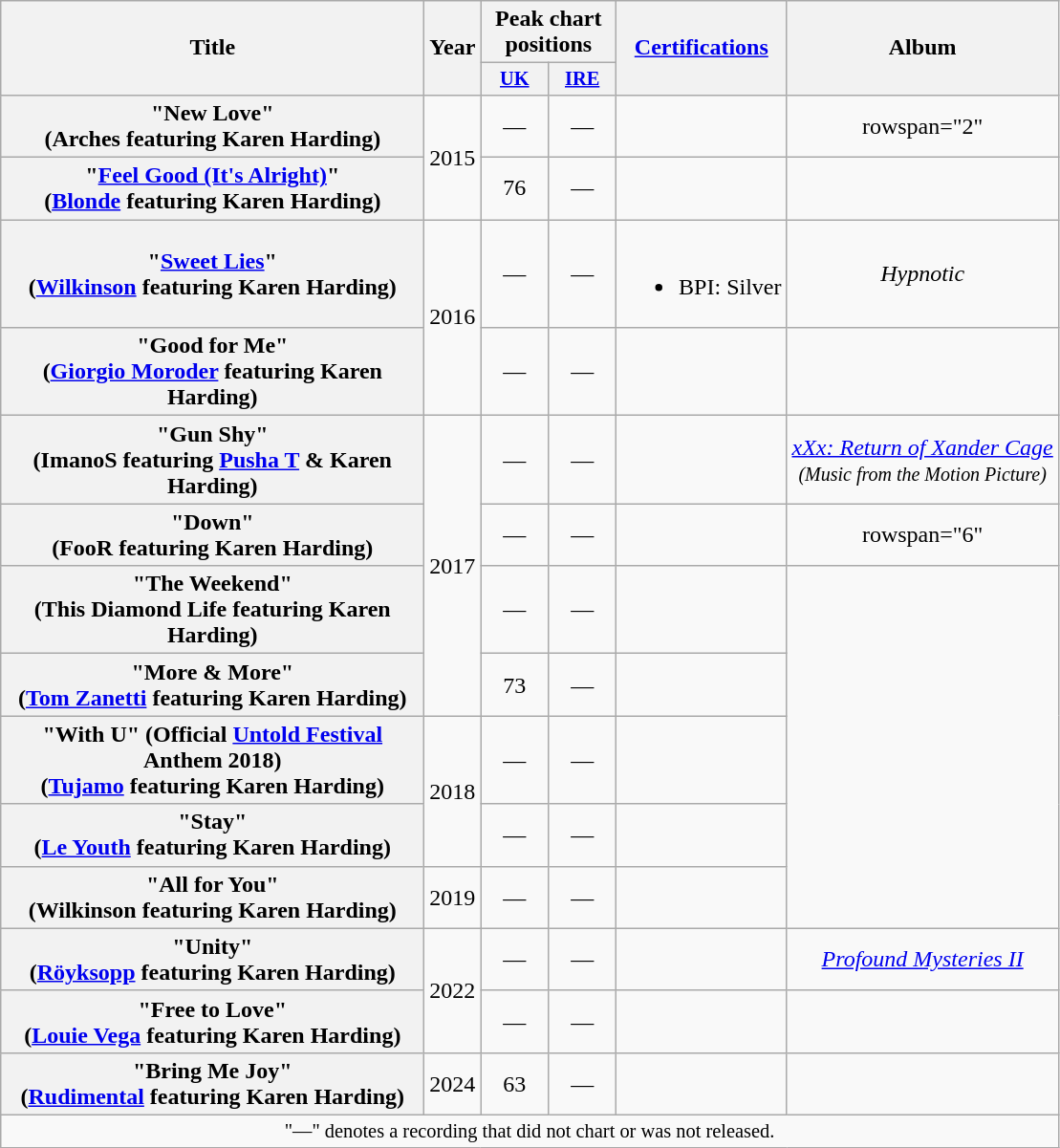<table class="wikitable plainrowheaders" style="text-align:center;">
<tr>
<th scope="col" rowspan="2" style="width:18em">Title</th>
<th scope="col" rowspan="2" style="width:1em">Year</th>
<th scope="col" colspan="2">Peak chart positions</th>
<th scope="col" rowspan="2"><a href='#'>Certifications</a></th>
<th scope="col" rowspan="2">Album</th>
</tr>
<tr>
<th scope="col" style="width:3em;font-size:85%;"><a href='#'>UK</a><br></th>
<th scope="col" style="width:3em;font-size:85%;"><a href='#'>IRE</a><br></th>
</tr>
<tr>
<th scope="row">"New Love"<br><span>(Arches featuring Karen Harding)</span></th>
<td rowspan="2">2015</td>
<td>—</td>
<td>—</td>
<td></td>
<td>rowspan="2" </td>
</tr>
<tr>
<th scope="row">"<a href='#'>Feel Good (It's Alright)</a>"<br><span>(<a href='#'>Blonde</a> featuring Karen Harding)</span></th>
<td>76</td>
<td>—</td>
<td></td>
</tr>
<tr>
<th scope="row">"<a href='#'>Sweet Lies</a>"<br><span>(<a href='#'>Wilkinson</a> featuring Karen Harding)</span></th>
<td rowspan="2">2016</td>
<td>—</td>
<td>—</td>
<td><br><ul><li>BPI: Silver</li></ul></td>
<td><em>Hypnotic</em></td>
</tr>
<tr>
<th scope="row">"Good for Me"<br><span>(<a href='#'>Giorgio Moroder</a> featuring Karen Harding)</span></th>
<td>—</td>
<td>—</td>
<td></td>
<td></td>
</tr>
<tr>
<th scope="row">"Gun Shy"<br><span>(ImanoS featuring <a href='#'>Pusha T</a> & Karen Harding)</span></th>
<td rowspan="4">2017</td>
<td>—</td>
<td>—</td>
<td></td>
<td><em><a href='#'>xXx: Return of Xander Cage</a><br><small>(Music from the Motion Picture)</small></em></td>
</tr>
<tr>
<th scope="row">"Down"<br><span>(FooR featuring Karen Harding)</span></th>
<td>—</td>
<td>—</td>
<td></td>
<td>rowspan="6" </td>
</tr>
<tr>
<th scope="row">"The Weekend"<br><span>(This Diamond Life featuring Karen Harding)</span></th>
<td>—</td>
<td>—</td>
<td></td>
</tr>
<tr>
<th scope="row">"More & More"<br><span>(<a href='#'>Tom Zanetti</a> featuring Karen Harding)</span></th>
<td>73</td>
<td>—</td>
<td></td>
</tr>
<tr>
<th scope="row">"With U" (Official <a href='#'>Untold Festival</a> Anthem 2018)<br><span>(<a href='#'>Tujamo</a> featuring Karen Harding)</span></th>
<td rowspan="2">2018</td>
<td>—</td>
<td>—</td>
<td></td>
</tr>
<tr>
<th scope="row">"Stay"<br><span>(<a href='#'>Le Youth</a> featuring Karen Harding)</span></th>
<td>—</td>
<td>—</td>
<td></td>
</tr>
<tr>
<th scope="row">"All for You"<br><span>(Wilkinson featuring Karen Harding)</span></th>
<td>2019</td>
<td>—</td>
<td>—</td>
<td></td>
</tr>
<tr>
<th scope="row">"Unity"<br><span>(<a href='#'>Röyksopp</a> featuring Karen Harding)</span></th>
<td rowspan="2">2022</td>
<td>—</td>
<td>—</td>
<td></td>
<td><em><a href='#'>Profound Mysteries II</a></em></td>
</tr>
<tr>
<th scope="row">"Free to Love"<br><span>(<a href='#'>Louie Vega</a> featuring Karen Harding)</span></th>
<td>—</td>
<td>—</td>
<td></td>
<td></td>
</tr>
<tr>
<th scope="row">"Bring Me Joy"<br><span>(<a href='#'>Rudimental</a> featuring Karen Harding)</span></th>
<td>2024</td>
<td>63</td>
<td>—</td>
<td></td>
<td></td>
</tr>
<tr>
<td colspan="20" style="font-size:85%">"—" denotes a recording that did not chart or was not released.</td>
</tr>
</table>
